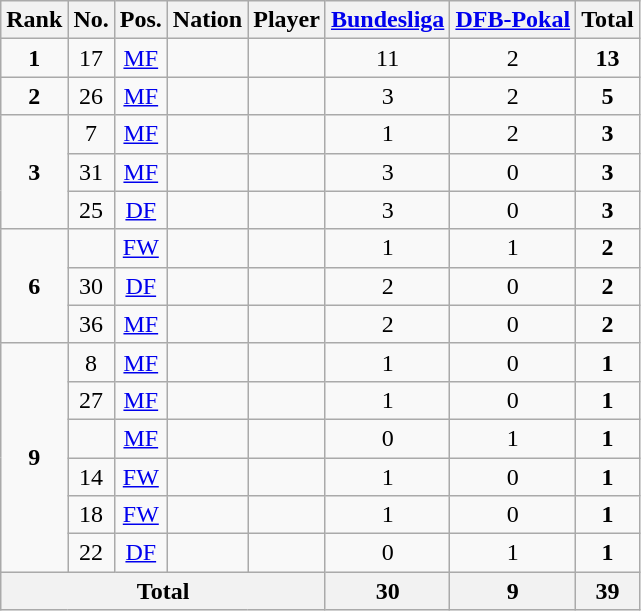<table class="wikitable sortable" style="text-align: center;">
<tr>
<th>Rank</th>
<th>No.</th>
<th>Pos.</th>
<th>Nation</th>
<th>Player</th>
<th><a href='#'>Bundesliga</a></th>
<th><a href='#'>DFB-Pokal</a></th>
<th>Total</th>
</tr>
<tr>
<td><strong>1</strong></td>
<td>17</td>
<td><a href='#'>MF</a></td>
<td></td>
<td></td>
<td>11</td>
<td>2</td>
<td><strong>13</strong></td>
</tr>
<tr>
<td><strong>2</strong></td>
<td>26</td>
<td><a href='#'>MF</a></td>
<td></td>
<td></td>
<td>3</td>
<td>2</td>
<td><strong>5</strong></td>
</tr>
<tr>
<td rowspan="3"><strong>3</strong></td>
<td>7</td>
<td><a href='#'>MF</a></td>
<td></td>
<td></td>
<td>1</td>
<td>2</td>
<td><strong>3</strong></td>
</tr>
<tr>
<td>31</td>
<td><a href='#'>MF</a></td>
<td></td>
<td></td>
<td>3</td>
<td>0</td>
<td><strong>3</strong></td>
</tr>
<tr>
<td>25</td>
<td><a href='#'>DF</a></td>
<td></td>
<td></td>
<td>3</td>
<td>0</td>
<td><strong>3</strong></td>
</tr>
<tr>
<td rowspan="3"><strong>6</strong></td>
<td></td>
<td><a href='#'>FW</a></td>
<td></td>
<td></td>
<td>1</td>
<td>1</td>
<td><strong>2</strong></td>
</tr>
<tr>
<td>30</td>
<td><a href='#'>DF</a></td>
<td></td>
<td></td>
<td>2</td>
<td>0</td>
<td><strong>2</strong></td>
</tr>
<tr>
<td>36</td>
<td><a href='#'>MF</a></td>
<td></td>
<td></td>
<td>2</td>
<td>0</td>
<td><strong>2</strong></td>
</tr>
<tr>
<td rowspan="6"><strong>9</strong></td>
<td>8</td>
<td><a href='#'>MF</a></td>
<td></td>
<td></td>
<td>1</td>
<td>0</td>
<td><strong>1</strong></td>
</tr>
<tr>
<td>27</td>
<td><a href='#'>MF</a></td>
<td></td>
<td></td>
<td>1</td>
<td>0</td>
<td><strong>1</strong></td>
</tr>
<tr>
<td></td>
<td><a href='#'>MF</a></td>
<td></td>
<td></td>
<td>0</td>
<td>1</td>
<td><strong>1</strong></td>
</tr>
<tr>
<td>14</td>
<td><a href='#'>FW</a></td>
<td></td>
<td></td>
<td>1</td>
<td>0</td>
<td><strong>1</strong></td>
</tr>
<tr>
<td>18</td>
<td><a href='#'>FW</a></td>
<td></td>
<td></td>
<td>1</td>
<td>0</td>
<td><strong>1</strong></td>
</tr>
<tr>
<td>22</td>
<td><a href='#'>DF</a></td>
<td></td>
<td></td>
<td>0</td>
<td>1</td>
<td><strong>1</strong></td>
</tr>
<tr>
<th colspan="5">Total</th>
<th>30</th>
<th>9</th>
<th>39</th>
</tr>
</table>
